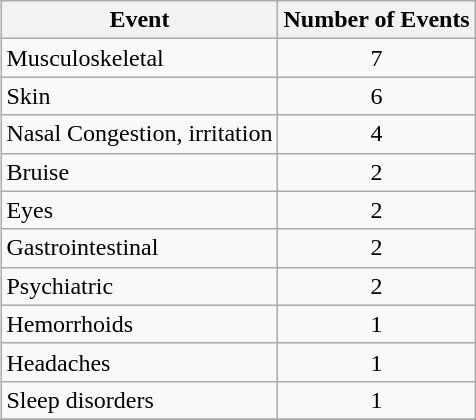<table class="wikitable" style="float:right;">
<tr>
<th>Event</th>
<th>Number of Events</th>
</tr>
<tr>
<td>Musculoskeletal</td>
<td align="center">7</td>
</tr>
<tr>
<td>Skin</td>
<td align="center">6</td>
</tr>
<tr>
<td>Nasal Congestion, irritation</td>
<td align="center">4</td>
</tr>
<tr>
<td>Bruise</td>
<td align="center">2</td>
</tr>
<tr>
<td>Eyes</td>
<td align="center">2</td>
</tr>
<tr>
<td>Gastrointestinal</td>
<td align="center">2</td>
</tr>
<tr>
<td>Psychiatric</td>
<td align="center">2</td>
</tr>
<tr>
<td>Hemorrhoids</td>
<td align="center">1</td>
</tr>
<tr>
<td>Headaches</td>
<td align="center">1</td>
</tr>
<tr>
<td>Sleep disorders</td>
<td align="center">1</td>
</tr>
<tr>
</tr>
</table>
